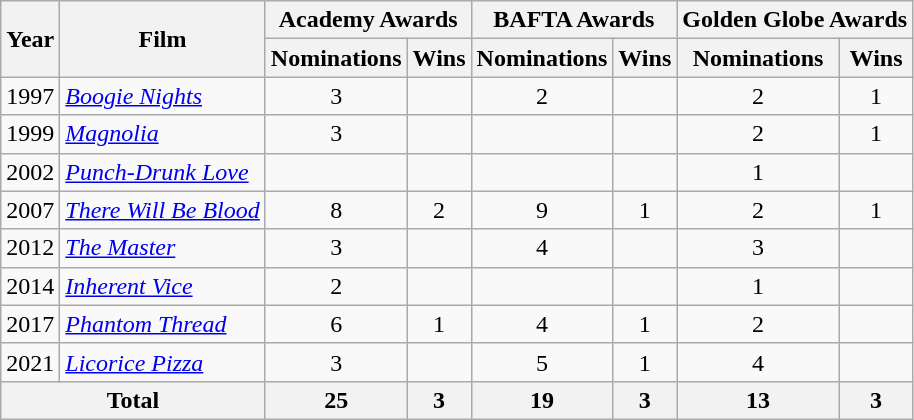<table class="wikitable sortable">
<tr>
<th rowspan="2">Year</th>
<th rowspan="2">Film</th>
<th colspan="2" style="text-align:center;">Academy Awards</th>
<th colspan="2" style="text-align:center;">BAFTA Awards</th>
<th colspan="2" style="text-align:center;">Golden Globe Awards</th>
</tr>
<tr>
<th>Nominations</th>
<th>Wins</th>
<th>Nominations</th>
<th>Wins</th>
<th>Nominations</th>
<th>Wins</th>
</tr>
<tr>
<td>1997</td>
<td><em><a href='#'>Boogie Nights</a></em></td>
<td align=center>3</td>
<td></td>
<td align=center>2</td>
<td></td>
<td align=center>2</td>
<td align=center>1</td>
</tr>
<tr>
<td>1999</td>
<td><em><a href='#'>Magnolia</a></em></td>
<td align=center>3</td>
<td></td>
<td></td>
<td></td>
<td align=center>2</td>
<td align=center>1</td>
</tr>
<tr>
<td>2002</td>
<td><em><a href='#'>Punch-Drunk Love</a></em></td>
<td></td>
<td></td>
<td></td>
<td></td>
<td align=center>1</td>
<td></td>
</tr>
<tr>
<td>2007</td>
<td><em><a href='#'>There Will Be Blood</a></em></td>
<td align=center>8</td>
<td align=center>2</td>
<td align=center>9</td>
<td align=center>1</td>
<td align=center>2</td>
<td align=center>1</td>
</tr>
<tr>
<td>2012</td>
<td><em><a href='#'>The Master</a></em></td>
<td align=center>3</td>
<td></td>
<td align=center>4</td>
<td></td>
<td align=center>3</td>
<td></td>
</tr>
<tr>
<td>2014</td>
<td><em><a href='#'>Inherent Vice</a></em></td>
<td align=center>2</td>
<td></td>
<td></td>
<td></td>
<td align=center>1</td>
<td></td>
</tr>
<tr>
<td>2017</td>
<td><em><a href='#'>Phantom Thread</a></em></td>
<td align=center>6</td>
<td align=center>1</td>
<td align=center>4</td>
<td align=center>1</td>
<td align=center>2</td>
<td></td>
</tr>
<tr>
<td>2021</td>
<td><em><a href='#'>Licorice Pizza</a></em></td>
<td align=center>3</td>
<td align=center></td>
<td align=center>5</td>
<td align=center>1</td>
<td align=center>4</td>
<td align=center></td>
</tr>
<tr>
<th colspan="2"><strong>Total</strong></th>
<th align=center>25</th>
<th align=center>3</th>
<th align=center>19</th>
<th align=center>3</th>
<th align=center>13</th>
<th align=center>3</th>
</tr>
</table>
